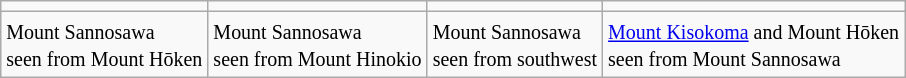<table class="wikitable">
<tr>
<td></td>
<td></td>
<td></td>
<td></td>
</tr>
<tr>
<td><small>Mount Sannosawa<br>seen from Mount Hōken</small></td>
<td><small>Mount Sannosawa<br>seen from Mount Hinokio</small></td>
<td><small>Mount Sannosawa<br>seen from southwest</small></td>
<td><small><a href='#'>Mount Kisokoma</a> and Mount Hōken<br>seen from Mount Sannosawa </small></td>
</tr>
</table>
